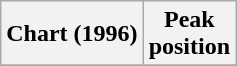<table class="wikitable sortable plainrowheaders" style="text-align:center">
<tr>
<th scope="col">Chart (1996)</th>
<th scope="col">Peak<br>position</th>
</tr>
<tr>
</tr>
</table>
